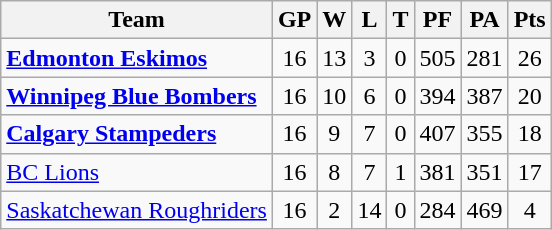<table class="wikitable">
<tr>
<th>Team</th>
<th>GP</th>
<th>W</th>
<th>L</th>
<th>T</th>
<th>PF</th>
<th>PA</th>
<th>Pts</th>
</tr>
<tr align="center">
<td align="left"><strong><a href='#'>Edmonton Eskimos</a></strong></td>
<td>16</td>
<td>13</td>
<td>3</td>
<td>0</td>
<td>505</td>
<td>281</td>
<td>26</td>
</tr>
<tr align="center">
<td align="left"><strong><a href='#'>Winnipeg Blue Bombers</a></strong></td>
<td>16</td>
<td>10</td>
<td>6</td>
<td>0</td>
<td>394</td>
<td>387</td>
<td>20</td>
</tr>
<tr align="center">
<td align="left"><strong><a href='#'>Calgary Stampeders</a></strong></td>
<td>16</td>
<td>9</td>
<td>7</td>
<td>0</td>
<td>407</td>
<td>355</td>
<td>18</td>
</tr>
<tr align="center">
<td align="left"><a href='#'>BC Lions</a></td>
<td>16</td>
<td>8</td>
<td>7</td>
<td>1</td>
<td>381</td>
<td>351</td>
<td>17</td>
</tr>
<tr align="center">
<td align="left"><a href='#'>Saskatchewan Roughriders</a></td>
<td>16</td>
<td>2</td>
<td>14</td>
<td>0</td>
<td>284</td>
<td>469</td>
<td>4</td>
</tr>
</table>
